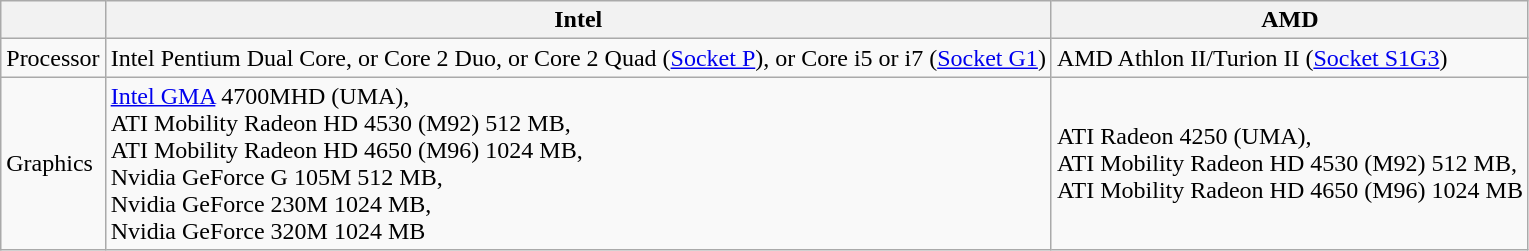<table class="wikitable">
<tr>
<th></th>
<th>Intel</th>
<th>AMD</th>
</tr>
<tr>
<td>Processor</td>
<td>Intel Pentium Dual Core, or Core 2 Duo, or Core 2 Quad (<a href='#'>Socket P</a>), or Core i5 or i7 (<a href='#'>Socket G1</a>)</td>
<td>AMD Athlon II/Turion II (<a href='#'>Socket S1G3</a>)</td>
</tr>
<tr>
<td>Graphics</td>
<td><a href='#'>Intel GMA</a> 4700MHD (UMA),<br>ATI Mobility Radeon HD 4530 (M92) 512 MB,<br>ATI Mobility Radeon HD 4650 (M96) 1024 MB,<br>Nvidia GeForce G 105M 512 MB,<br>Nvidia GeForce 230M 1024 MB,<br>Nvidia GeForce 320M 1024 MB</td>
<td>ATI Radeon 4250 (UMA),<br>ATI Mobility Radeon HD 4530 (M92) 512 MB,<br>ATI Mobility Radeon HD 4650 (M96) 1024 MB</td>
</tr>
</table>
